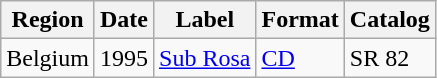<table class="wikitable">
<tr>
<th>Region</th>
<th>Date</th>
<th>Label</th>
<th>Format</th>
<th>Catalog</th>
</tr>
<tr>
<td>Belgium</td>
<td>1995</td>
<td><a href='#'>Sub Rosa</a></td>
<td><a href='#'>CD</a></td>
<td>SR 82</td>
</tr>
</table>
